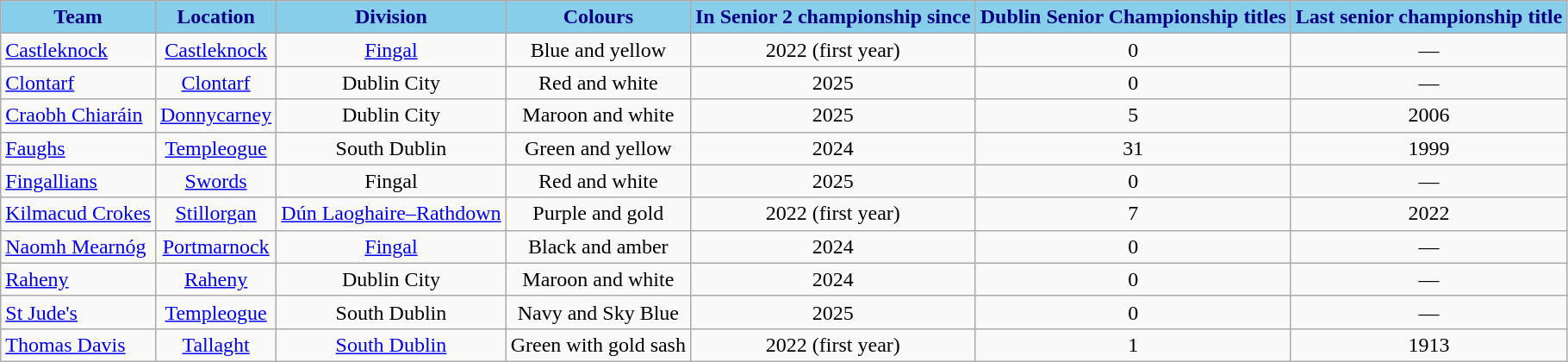<table class="wikitable sortable" style="text-align:center;">
<tr>
<th style="background:skyblue;color:navy">Team</th>
<th style="background:skyblue;color:navy">Location</th>
<th style="background:skyblue;color:navy">Division</th>
<th style="background:skyblue;color:navy">Colours</th>
<th style="background:skyblue;color:navy">In Senior 2 championship since</th>
<th style="background:skyblue;color:navy">Dublin Senior Championship titles</th>
<th style="background:skyblue;color:navy">Last senior championship title</th>
</tr>
<tr>
<td style="text-align:left;"> <a href='#'>Castleknock</a></td>
<td><a href='#'>Castleknock</a></td>
<td><a href='#'>Fingal</a></td>
<td>Blue and yellow</td>
<td>2022 (first year)</td>
<td>0</td>
<td>—</td>
</tr>
<tr>
<td style="text-align:left;"> <a href='#'>Clontarf</a></td>
<td><a href='#'>Clontarf</a></td>
<td>Dublin City</td>
<td>Red and white</td>
<td>2025</td>
<td>0</td>
<td>—</td>
</tr>
<tr>
<td style="text-align:left;"> <a href='#'>Craobh Chiaráin</a></td>
<td><a href='#'>Donnycarney</a></td>
<td>Dublin City</td>
<td>Maroon and white</td>
<td>2025</td>
<td>5</td>
<td>2006</td>
</tr>
<tr>
<td style="text-align:left;"> <a href='#'>Faughs</a></td>
<td><a href='#'>Templeogue</a></td>
<td>South Dublin</td>
<td>Green and yellow</td>
<td>2024</td>
<td>31</td>
<td>1999</td>
</tr>
<tr>
<td style="text-align:left;"> <a href='#'>Fingallians</a></td>
<td><a href='#'>Swords</a></td>
<td>Fingal</td>
<td>Red and white</td>
<td>2025</td>
<td>0</td>
<td>—</td>
</tr>
<tr>
<td style="text-align:left;"> <a href='#'>Kilmacud Crokes</a></td>
<td><a href='#'>Stillorgan</a></td>
<td><a href='#'>Dún Laoghaire–Rathdown</a></td>
<td>Purple and gold</td>
<td>2022 (first year)</td>
<td>7</td>
<td>2022</td>
</tr>
<tr>
<td style="text-align:left;"> <a href='#'>Naomh Mearnóg</a></td>
<td><a href='#'>Portmarnock</a></td>
<td><a href='#'>Fingal</a></td>
<td>Black and amber</td>
<td>2024</td>
<td>0</td>
<td>—</td>
</tr>
<tr>
<td style="text-align:left;"> <a href='#'>Raheny</a></td>
<td><a href='#'>Raheny</a></td>
<td>Dublin City</td>
<td>Maroon and white</td>
<td>2024</td>
<td>0</td>
<td>—</td>
</tr>
<tr>
<td style="text-align:left;"> <a href='#'>St Jude's</a></td>
<td><a href='#'>Templeogue</a></td>
<td>South Dublin</td>
<td>Navy and Sky Blue</td>
<td>2025</td>
<td>0</td>
<td>—</td>
</tr>
<tr>
<td style="text-align:left;"> <a href='#'>Thomas Davis</a></td>
<td><a href='#'>Tallaght</a></td>
<td><a href='#'>South Dublin</a></td>
<td>Green with gold sash</td>
<td>2022 (first year)</td>
<td>1</td>
<td>1913</td>
</tr>
</table>
